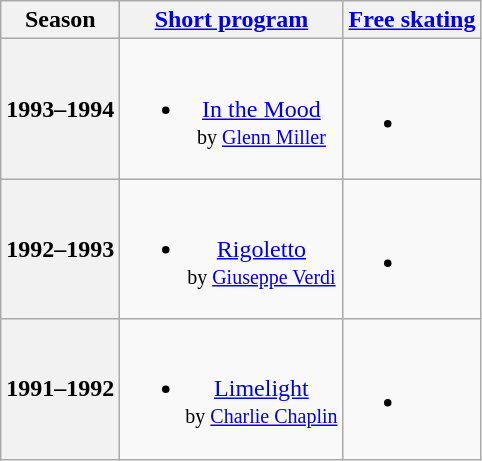<table class=wikitable style=text-align:center>
<tr>
<th>Season</th>
<th><a href='#'>Short program</a></th>
<th><a href='#'>Free skating</a></th>
</tr>
<tr>
<th>1993–1994</th>
<td><br><ul><li><a href='#'>In the Mood</a> <br><small> by <a href='#'>Glenn Miller</a> </small></li></ul></td>
<td><br><ul><li></li></ul></td>
</tr>
<tr>
<th>1992–1993</th>
<td><br><ul><li><a href='#'>Rigoletto</a> <br><small> by <a href='#'>Giuseppe Verdi</a> </small></li></ul></td>
<td><br><ul><li></li></ul></td>
</tr>
<tr>
<th>1991–1992</th>
<td><br><ul><li><a href='#'>Limelight</a> <br><small> by <a href='#'>Charlie Chaplin</a> </small></li></ul></td>
<td><br><ul><li></li></ul></td>
</tr>
</table>
